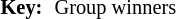<table style="font-size: 85%;">
<tr>
<td height=5></td>
</tr>
<tr>
<td><strong>Key:</strong></td>
<td></td>
<td>Group winners</td>
</tr>
</table>
